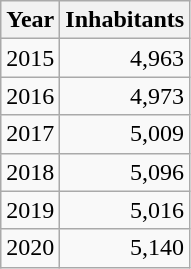<table cellspacing="0" cellpadding="0">
<tr>
<td valign="top"><br><table class="wikitable sortable zebra hintergrundfarbe5">
<tr>
<th>Year</th>
<th>Inhabitants</th>
</tr>
<tr align="right">
<td>2015</td>
<td>4,963</td>
</tr>
<tr align="right">
<td>2016</td>
<td>4,973</td>
</tr>
<tr align="right">
<td>2017</td>
<td>5,009</td>
</tr>
<tr align="right">
<td>2018</td>
<td>5,096</td>
</tr>
<tr align="right">
<td>2019</td>
<td>5,016</td>
</tr>
<tr align="right">
<td>2020</td>
<td>5,140</td>
</tr>
</table>
</td>
</tr>
</table>
